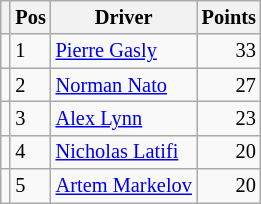<table class="wikitable" style="font-size: 85%;">
<tr>
<th></th>
<th>Pos</th>
<th>Driver</th>
<th>Points</th>
</tr>
<tr>
<td align="left"></td>
<td align="left">1</td>
<td> <a href='#'>Pierre Gasly</a></td>
<td align="right">33</td>
</tr>
<tr>
<td align="left"></td>
<td align="left">2</td>
<td> <a href='#'>Norman Nato</a></td>
<td align="right">27</td>
</tr>
<tr>
<td align="left"></td>
<td align="left">3</td>
<td> <a href='#'>Alex Lynn</a></td>
<td align="right">23</td>
</tr>
<tr>
<td align="left"></td>
<td align="left">4</td>
<td> <a href='#'>Nicholas Latifi</a></td>
<td align="right">20</td>
</tr>
<tr>
<td align="left"></td>
<td align="left">5</td>
<td> <a href='#'>Artem Markelov</a></td>
<td align="right">20</td>
</tr>
</table>
